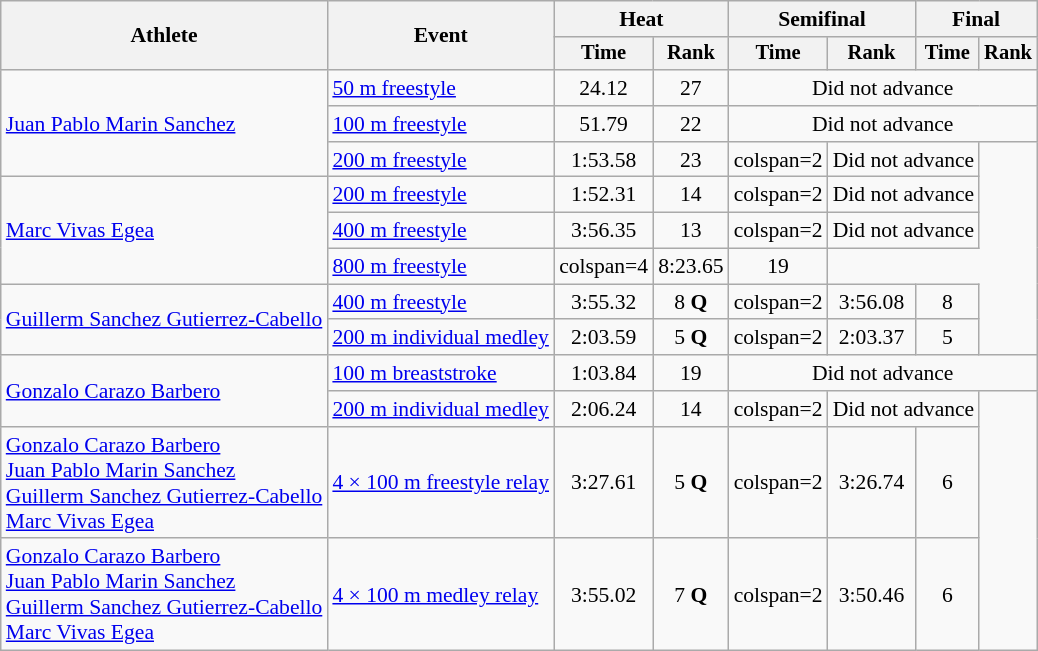<table class=wikitable style="font-size:90%">
<tr>
<th rowspan=2>Athlete</th>
<th rowspan=2>Event</th>
<th colspan="2">Heat</th>
<th colspan="2">Semifinal</th>
<th colspan="2">Final</th>
</tr>
<tr style="font-size:95%">
<th>Time</th>
<th>Rank</th>
<th>Time</th>
<th>Rank</th>
<th>Time</th>
<th>Rank</th>
</tr>
<tr align=center>
<td align=left rowspan=3><a href='#'>Juan Pablo Marin Sanchez</a></td>
<td align=left><a href='#'>50 m freestyle</a></td>
<td>24.12</td>
<td>27</td>
<td colspan=4>Did not advance</td>
</tr>
<tr align=center>
<td align=left><a href='#'>100 m freestyle</a></td>
<td>51.79</td>
<td>22</td>
<td colspan=4>Did not advance</td>
</tr>
<tr align=center>
<td align=left><a href='#'>200 m freestyle</a></td>
<td>1:53.58</td>
<td>23</td>
<td>colspan=2 </td>
<td colspan=2>Did not advance</td>
</tr>
<tr align=center>
<td align=left rowspan=3><a href='#'>Marc Vivas Egea</a></td>
<td align=left><a href='#'>200 m freestyle</a></td>
<td>1:52.31</td>
<td>14</td>
<td>colspan=2 </td>
<td colspan=2>Did not advance</td>
</tr>
<tr align=center>
<td align=left><a href='#'>400 m freestyle</a></td>
<td>3:56.35</td>
<td>13</td>
<td>colspan=2 </td>
<td colspan=2>Did not advance</td>
</tr>
<tr align=center>
<td align=left><a href='#'>800 m freestyle</a></td>
<td>colspan=4 </td>
<td>8:23.65</td>
<td>19</td>
</tr>
<tr align=center>
<td align=left rowspan=2><a href='#'>Guillerm Sanchez Gutierrez-Cabello</a></td>
<td align=left><a href='#'>400 m freestyle</a></td>
<td>3:55.32</td>
<td>8 <strong>Q	</strong></td>
<td>colspan=2 </td>
<td>3:56.08</td>
<td>8</td>
</tr>
<tr align=center>
<td align=left><a href='#'>200 m individual medley</a></td>
<td>2:03.59</td>
<td>5 <strong>Q</strong></td>
<td>colspan=2 </td>
<td>2:03.37</td>
<td>5</td>
</tr>
<tr align=center>
<td align=left rowspan=2><a href='#'>Gonzalo Carazo Barbero</a></td>
<td align=left><a href='#'>100 m breaststroke</a></td>
<td>1:03.84</td>
<td>19</td>
<td colspan=4>Did not advance</td>
</tr>
<tr align=center>
<td align=left><a href='#'>200 m individual medley</a></td>
<td>2:06.24</td>
<td>14</td>
<td>colspan=2 </td>
<td colspan=2>Did not advance</td>
</tr>
<tr align=center>
<td align=left><a href='#'>Gonzalo Carazo Barbero</a><br><a href='#'>Juan Pablo Marin Sanchez</a><br><a href='#'>Guillerm Sanchez Gutierrez-Cabello</a><br><a href='#'>Marc Vivas Egea</a></td>
<td align=left><a href='#'>4 × 100 m freestyle relay</a></td>
<td>3:27.61</td>
<td>5 <strong>Q</strong></td>
<td>colspan=2 </td>
<td>3:26.74</td>
<td>6</td>
</tr>
<tr align=center>
<td align=left><a href='#'>Gonzalo Carazo Barbero</a><br><a href='#'>Juan Pablo Marin Sanchez</a><br><a href='#'>Guillerm Sanchez Gutierrez-Cabello</a><br><a href='#'>Marc Vivas Egea</a></td>
<td align=left><a href='#'>4 × 100 m medley relay</a></td>
<td>3:55.02</td>
<td>7 <strong>Q</strong></td>
<td>colspan=2 </td>
<td>3:50.46</td>
<td>6</td>
</tr>
</table>
